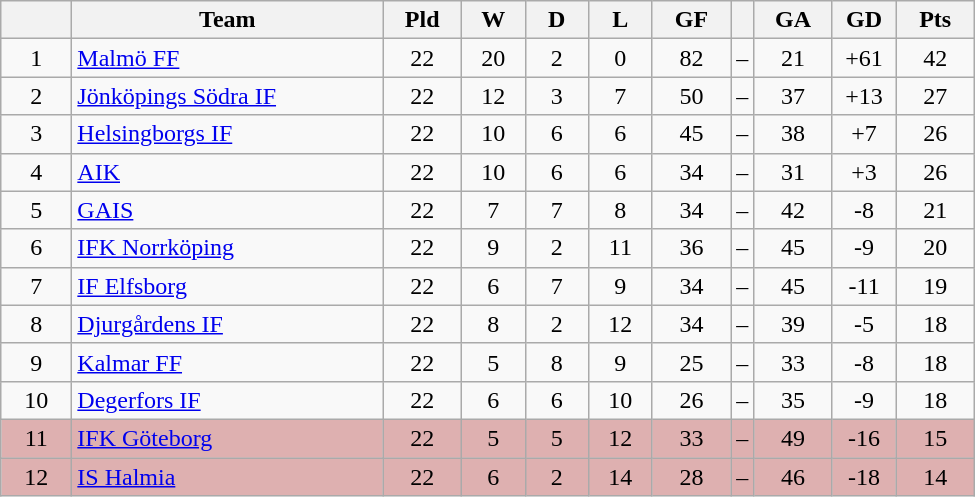<table class="wikitable" style="text-align: center;">
<tr>
<th style="width: 40px;"></th>
<th style="width: 200px;">Team</th>
<th style="width: 45px;">Pld</th>
<th style="width: 35px;">W</th>
<th style="width: 35px;">D</th>
<th style="width: 35px;">L</th>
<th style="width: 45px;">GF</th>
<th></th>
<th style="width: 45px;">GA</th>
<th style="width: 35px;">GD</th>
<th style="width: 45px;">Pts</th>
</tr>
<tr>
<td>1</td>
<td style="text-align: left;"><a href='#'>Malmö FF</a></td>
<td>22</td>
<td>20</td>
<td>2</td>
<td>0</td>
<td>82</td>
<td>–</td>
<td>21</td>
<td>+61</td>
<td>42</td>
</tr>
<tr>
<td>2</td>
<td style="text-align: left;"><a href='#'>Jönköpings Södra IF</a></td>
<td>22</td>
<td>12</td>
<td>3</td>
<td>7</td>
<td>50</td>
<td>–</td>
<td>37</td>
<td>+13</td>
<td>27</td>
</tr>
<tr>
<td>3</td>
<td style="text-align: left;"><a href='#'>Helsingborgs IF</a></td>
<td>22</td>
<td>10</td>
<td>6</td>
<td>6</td>
<td>45</td>
<td>–</td>
<td>38</td>
<td>+7</td>
<td>26</td>
</tr>
<tr>
<td>4</td>
<td style="text-align: left;"><a href='#'>AIK</a></td>
<td>22</td>
<td>10</td>
<td>6</td>
<td>6</td>
<td>34</td>
<td>–</td>
<td>31</td>
<td>+3</td>
<td>26</td>
</tr>
<tr>
<td>5</td>
<td style="text-align: left;"><a href='#'>GAIS</a></td>
<td>22</td>
<td>7</td>
<td>7</td>
<td>8</td>
<td>34</td>
<td>–</td>
<td>42</td>
<td>-8</td>
<td>21</td>
</tr>
<tr>
<td>6</td>
<td style="text-align: left;"><a href='#'>IFK Norrköping</a></td>
<td>22</td>
<td>9</td>
<td>2</td>
<td>11</td>
<td>36</td>
<td>–</td>
<td>45</td>
<td>-9</td>
<td>20</td>
</tr>
<tr>
<td>7</td>
<td style="text-align: left;"><a href='#'>IF Elfsborg</a></td>
<td>22</td>
<td>6</td>
<td>7</td>
<td>9</td>
<td>34</td>
<td>–</td>
<td>45</td>
<td>-11</td>
<td>19</td>
</tr>
<tr>
<td>8</td>
<td style="text-align: left;"><a href='#'>Djurgårdens IF</a></td>
<td>22</td>
<td>8</td>
<td>2</td>
<td>12</td>
<td>34</td>
<td>–</td>
<td>39</td>
<td>-5</td>
<td>18</td>
</tr>
<tr>
<td>9</td>
<td style="text-align: left;"><a href='#'>Kalmar FF</a></td>
<td>22</td>
<td>5</td>
<td>8</td>
<td>9</td>
<td>25</td>
<td>–</td>
<td>33</td>
<td>-8</td>
<td>18</td>
</tr>
<tr>
<td>10</td>
<td style="text-align: left;"><a href='#'>Degerfors IF</a></td>
<td>22</td>
<td>6</td>
<td>6</td>
<td>10</td>
<td>26</td>
<td>–</td>
<td>35</td>
<td>-9</td>
<td>18</td>
</tr>
<tr style="background: #deb0b0">
<td>11</td>
<td style="text-align: left;"><a href='#'>IFK Göteborg</a></td>
<td>22</td>
<td>5</td>
<td>5</td>
<td>12</td>
<td>33</td>
<td>–</td>
<td>49</td>
<td>-16</td>
<td>15</td>
</tr>
<tr style="background: #deb0b0">
<td>12</td>
<td style="text-align: left;"><a href='#'>IS Halmia</a></td>
<td>22</td>
<td>6</td>
<td>2</td>
<td>14</td>
<td>28</td>
<td>–</td>
<td>46</td>
<td>-18</td>
<td>14</td>
</tr>
</table>
